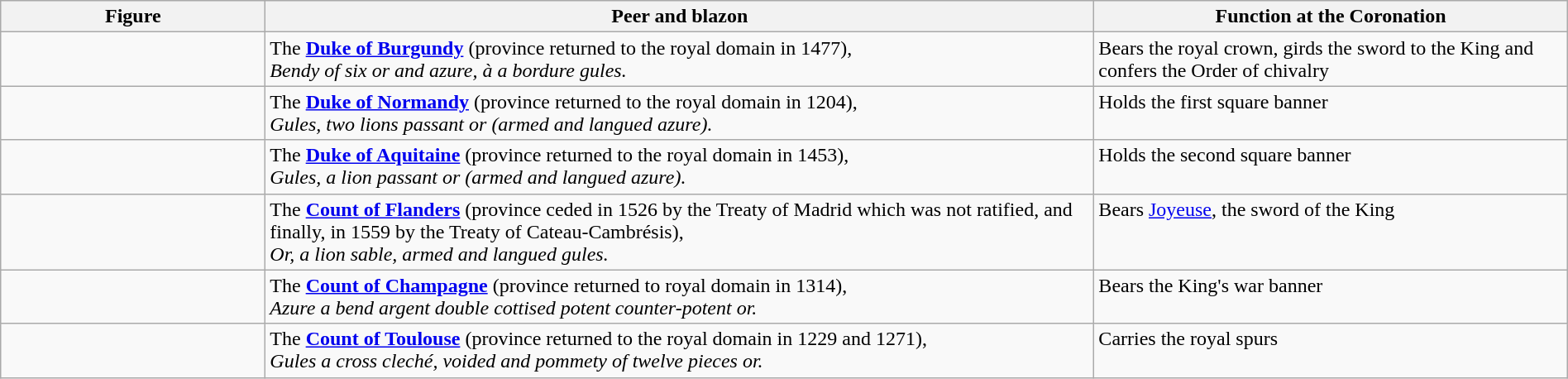<table class="wikitable" width="100%">
<tr>
<th width="206">Figure</th>
<th>Peer and blazon</th>
<th>Function at the Coronation</th>
</tr>
<tr valign=top>
<td align=center></td>
<td>The <strong><a href='#'>Duke of Burgundy</a></strong> (province returned to the royal domain in 1477),<br><em>Bendy of six or and azure, à a bordure gules.</em></td>
<td>Bears the royal crown, girds the sword to the King and confers the Order of chivalry</td>
</tr>
<tr valign=top>
<td align=center></td>
<td>The <strong><a href='#'>Duke of Normandy</a></strong> (province returned to the royal domain in 1204),<br><em>Gules, two lions passant or (armed and langued azure).</em></td>
<td>Holds the first square banner</td>
</tr>
<tr valign=top>
<td align=center></td>
<td>The <strong><a href='#'>Duke of Aquitaine</a></strong> (province returned to the royal domain in 1453),<br><em>Gules, a lion passant or (armed and langued azure).</em></td>
<td>Holds the second square banner</td>
</tr>
<tr valign=top>
<td align=center></td>
<td>The <strong><a href='#'>Count of Flanders</a></strong> (province ceded in 1526 by the Treaty of Madrid which was not ratified, and finally, in 1559 by the Treaty of Cateau-Cambrésis),<br><em>Or, a lion sable, armed and langued gules.</em></td>
<td>Bears <a href='#'>Joyeuse</a>, the sword of the King</td>
</tr>
<tr valign=top>
<td align=center></td>
<td>The <strong><a href='#'>Count of Champagne</a></strong> (province returned to royal domain in 1314),<br><em>Azure a bend argent double cottised potent counter-potent or.</em></td>
<td>Bears the King's war banner</td>
</tr>
<tr valign=top>
<td align=center></td>
<td>The <strong><a href='#'>Count of Toulouse</a></strong> (province returned to the royal domain in 1229 and 1271),<br><em>Gules a cross cleché, voided and pommety of twelve pieces or.</em></td>
<td>Carries the royal spurs</td>
</tr>
</table>
